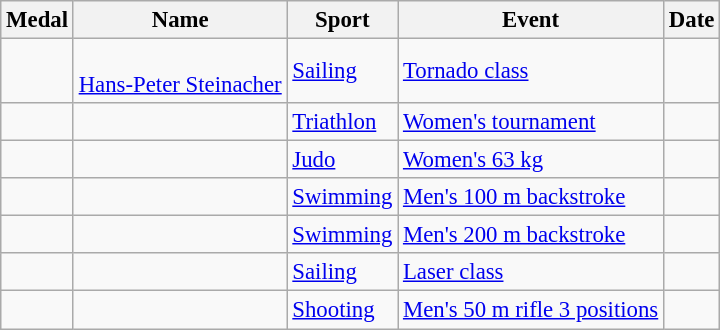<table class="wikitable sortable" style="font-size:95%">
<tr>
<th>Medal</th>
<th>Name</th>
<th>Sport</th>
<th>Event</th>
<th>Date</th>
</tr>
<tr>
<td></td>
<td> <br><a href='#'>Hans-Peter Steinacher</a></td>
<td><a href='#'>Sailing</a></td>
<td><a href='#'>Tornado class</a></td>
<td></td>
</tr>
<tr>
<td></td>
<td></td>
<td><a href='#'>Triathlon</a></td>
<td><a href='#'>Women's tournament</a></td>
<td></td>
</tr>
<tr>
<td></td>
<td></td>
<td><a href='#'>Judo</a></td>
<td><a href='#'>Women's 63 kg</a></td>
<td></td>
</tr>
<tr>
<td></td>
<td></td>
<td><a href='#'>Swimming</a></td>
<td><a href='#'>Men's 100 m backstroke</a></td>
<td></td>
</tr>
<tr>
<td></td>
<td></td>
<td><a href='#'>Swimming</a></td>
<td><a href='#'>Men's 200 m backstroke</a></td>
<td></td>
</tr>
<tr>
<td></td>
<td></td>
<td><a href='#'>Sailing</a></td>
<td><a href='#'>Laser class</a></td>
<td></td>
</tr>
<tr>
<td></td>
<td></td>
<td><a href='#'>Shooting</a></td>
<td><a href='#'>Men's 50 m rifle 3 positions</a></td>
<td></td>
</tr>
</table>
